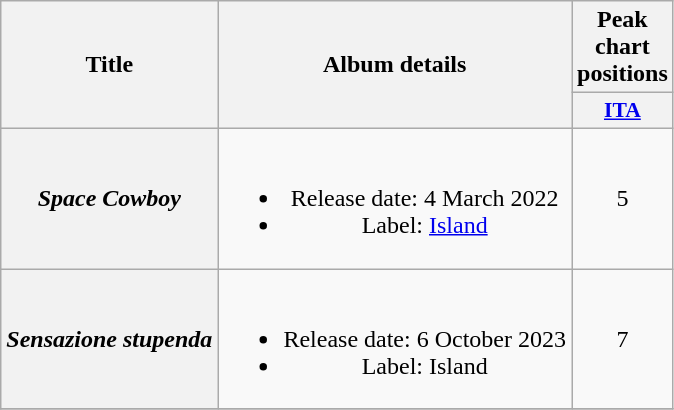<table class="wikitable plainrowheaders" style="text-align:center;">
<tr>
<th scope="col" rowspan="2">Title</th>
<th scope="col" rowspan="2">Album details</th>
<th scope="col" colspan="1">Peak chart positions</th>
</tr>
<tr>
<th scope="col" style="width:3em;font-size:90%;"><a href='#'>ITA</a><br></th>
</tr>
<tr>
<th scope="row"><em>Space Cowboy</em></th>
<td><br><ul><li>Release date: 4 March 2022</li><li>Label: <a href='#'>Island</a></li></ul></td>
<td>5</td>
</tr>
<tr>
<th scope="row"><em>Sensazione stupenda</em></th>
<td><br><ul><li>Release date: 6 October 2023</li><li>Label: Island</li></ul></td>
<td>7</td>
</tr>
<tr>
</tr>
</table>
